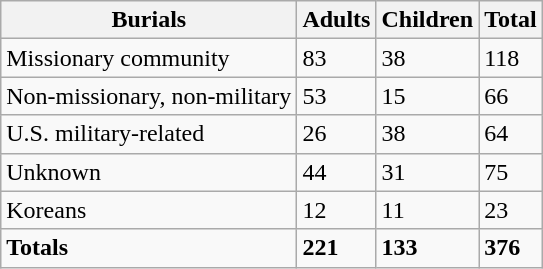<table class="wikitable sortable" border="1">
<tr>
<th class="unsortable">Burials</th>
<th>Adults</th>
<th>Children</th>
<th>Total</th>
</tr>
<tr>
<td>Missionary community</td>
<td>83</td>
<td>38</td>
<td>118</td>
</tr>
<tr>
<td>Non-missionary, non-military</td>
<td>53</td>
<td>15</td>
<td>66</td>
</tr>
<tr>
<td>U.S. military-related</td>
<td>26</td>
<td>38</td>
<td>64</td>
</tr>
<tr>
<td>Unknown</td>
<td>44</td>
<td>31</td>
<td>75</td>
</tr>
<tr>
<td>Koreans</td>
<td>12</td>
<td>11</td>
<td>23</td>
</tr>
<tr>
<td><strong>Totals</strong></td>
<td><strong>221</strong></td>
<td><strong>133</strong></td>
<td><strong>376</strong></td>
</tr>
</table>
